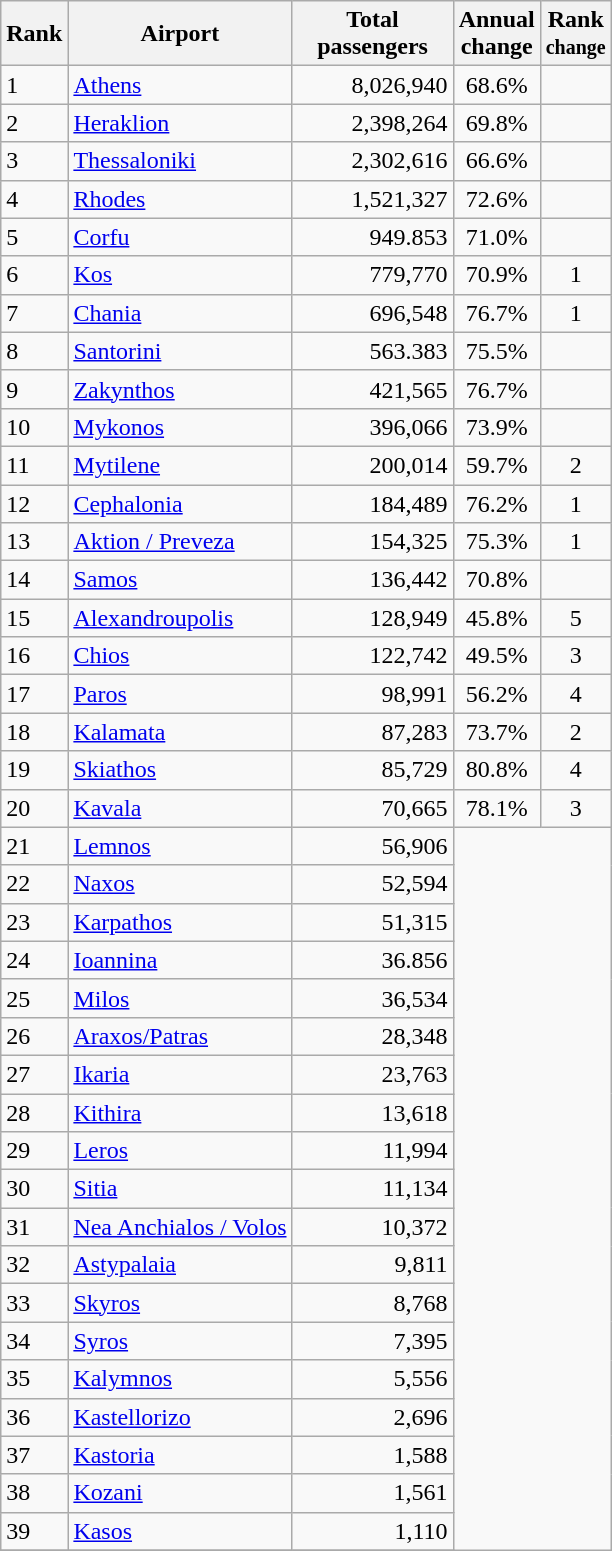<table class="wikitable sortable">
<tr>
<th>Rank</th>
<th>Airport</th>
<th style="width:100px">Total<br>passengers</th>
<th>Annual<br>change</th>
<th>Rank<br><small>change</small></th>
</tr>
<tr>
<td>1</td>
<td><a href='#'>Athens</a></td>
<td align="right">8,026,940</td>
<td align="center">68.6%</td>
<td align="center"></td>
</tr>
<tr>
<td>2</td>
<td><a href='#'>Heraklion</a></td>
<td align="right">2,398,264</td>
<td align="center">69.8%</td>
<td align="center"></td>
</tr>
<tr>
<td>3</td>
<td><a href='#'>Thessaloniki</a></td>
<td align="right">2,302,616</td>
<td align="center">66.6%</td>
<td align="center"></td>
</tr>
<tr>
<td>4</td>
<td><a href='#'>Rhodes</a></td>
<td align="right">1,521,327</td>
<td align="center">72.6%</td>
<td align="center"></td>
</tr>
<tr>
<td>5</td>
<td><a href='#'>Corfu</a></td>
<td align="right">949.853</td>
<td align="center">71.0%</td>
<td align="center"></td>
</tr>
<tr>
<td>6</td>
<td><a href='#'>Kos</a></td>
<td align="right">779,770</td>
<td align="center">70.9%</td>
<td align="center">1</td>
</tr>
<tr>
<td>7</td>
<td><a href='#'>Chania</a></td>
<td align="right">696,548</td>
<td align="center">76.7%</td>
<td align="center">1</td>
</tr>
<tr>
<td>8</td>
<td><a href='#'>Santorini</a></td>
<td align="right">563.383</td>
<td align="center">75.5%</td>
<td align="center"></td>
</tr>
<tr>
<td>9</td>
<td><a href='#'>Zakynthos</a></td>
<td align="right">421,565</td>
<td align="center">76.7%</td>
<td align="center"></td>
</tr>
<tr>
<td>10</td>
<td><a href='#'>Mykonos</a></td>
<td align="right">396,066</td>
<td align="center">73.9%</td>
<td align="center"></td>
</tr>
<tr>
<td>11</td>
<td><a href='#'>Mytilene</a></td>
<td align="right">200,014</td>
<td align="center">59.7%</td>
<td align="center">2</td>
</tr>
<tr>
<td>12</td>
<td><a href='#'>Cephalonia</a></td>
<td align="right">184,489</td>
<td align="center">76.2%</td>
<td align="center">1</td>
</tr>
<tr>
<td>13</td>
<td><a href='#'>Aktion / Preveza</a></td>
<td align="right">154,325</td>
<td align="center">75.3%</td>
<td align="center">1</td>
</tr>
<tr>
<td>14</td>
<td><a href='#'>Samos</a></td>
<td align="right">136,442</td>
<td align="center">70.8%</td>
<td align="center"></td>
</tr>
<tr>
<td>15</td>
<td><a href='#'>Alexandroupolis</a></td>
<td align="right">128,949</td>
<td align="center">45.8%</td>
<td align="center">5</td>
</tr>
<tr>
<td>16</td>
<td><a href='#'>Chios</a></td>
<td align="right">122,742</td>
<td align="center">49.5%</td>
<td align="center">3</td>
</tr>
<tr>
<td>17</td>
<td><a href='#'>Paros</a></td>
<td align="right">98,991</td>
<td align="center">56.2%</td>
<td align="center">4</td>
</tr>
<tr>
<td>18</td>
<td><a href='#'>Kalamata</a></td>
<td align="right">87,283</td>
<td align="center">73.7%</td>
<td align="center">2</td>
</tr>
<tr>
<td>19</td>
<td><a href='#'>Skiathos</a></td>
<td align="right">85,729</td>
<td align="center">80.8%</td>
<td align="center">4</td>
</tr>
<tr>
<td>20</td>
<td><a href='#'>Kavala</a></td>
<td align="right">70,665</td>
<td align="center">78.1%</td>
<td align="center">3</td>
</tr>
<tr>
<td>21</td>
<td><a href='#'>Lemnos</a></td>
<td align="right">56,906</td>
</tr>
<tr>
<td>22</td>
<td><a href='#'>Naxos</a></td>
<td align="right">52,594</td>
</tr>
<tr>
<td>23</td>
<td><a href='#'>Karpathos</a></td>
<td align="right">51,315</td>
</tr>
<tr>
<td>24</td>
<td><a href='#'>Ioannina</a></td>
<td align="right">36.856</td>
</tr>
<tr>
<td>25</td>
<td><a href='#'>Milos</a></td>
<td align="right">36,534</td>
</tr>
<tr>
<td>26</td>
<td><a href='#'>Araxos/Patras</a></td>
<td align="right">28,348</td>
</tr>
<tr>
<td>27</td>
<td><a href='#'>Ikaria</a></td>
<td align="right">23,763</td>
</tr>
<tr>
<td>28</td>
<td><a href='#'>Kithira</a></td>
<td align="right">13,618</td>
</tr>
<tr>
<td>29</td>
<td><a href='#'>Leros</a></td>
<td align="right">11,994</td>
</tr>
<tr>
<td>30</td>
<td><a href='#'>Sitia</a></td>
<td align="right">11,134</td>
</tr>
<tr>
<td>31</td>
<td><a href='#'>Nea Anchialos / Volos</a></td>
<td align="right">10,372</td>
</tr>
<tr>
<td>32</td>
<td><a href='#'>Astypalaia</a></td>
<td align="right">9,811</td>
</tr>
<tr>
<td>33</td>
<td><a href='#'>Skyros</a></td>
<td align="right">8,768</td>
</tr>
<tr>
<td>34</td>
<td><a href='#'>Syros</a></td>
<td align="right">7,395</td>
</tr>
<tr>
<td>35</td>
<td><a href='#'>Kalymnos</a></td>
<td align="right">5,556</td>
</tr>
<tr>
<td>36</td>
<td><a href='#'>Kastellorizo</a></td>
<td align="right">2,696</td>
</tr>
<tr>
<td>37</td>
<td><a href='#'>Kastoria</a></td>
<td align="right">1,588</td>
</tr>
<tr>
<td>38</td>
<td><a href='#'>Kozani</a></td>
<td align="right">1,561</td>
</tr>
<tr>
<td>39</td>
<td><a href='#'>Kasos</a></td>
<td align="right">1,110</td>
</tr>
<tr>
</tr>
</table>
